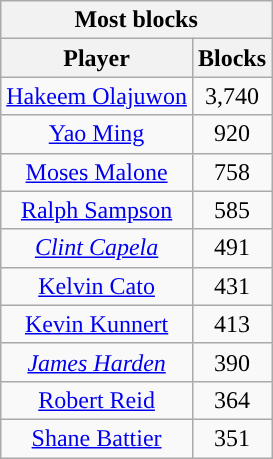<table class="wikitable sortable" style="text-align:center">
<tr>
<th colspan="2" style="text-align:center; ">Most blocks</th>
</tr>
<tr>
<th style="text-align:center; ">Player</th>
<th style="text-align:center; ">Blocks</th>
</tr>
<tr>
<td><a href='#'>Hakeem Olajuwon</a></td>
<td>3,740</td>
</tr>
<tr>
<td><a href='#'>Yao Ming</a></td>
<td>920</td>
</tr>
<tr>
<td><a href='#'>Moses Malone</a></td>
<td>758</td>
</tr>
<tr>
<td><a href='#'>Ralph Sampson</a></td>
<td>585</td>
</tr>
<tr>
<td><em><a href='#'>Clint Capela</a></em></td>
<td>491</td>
</tr>
<tr>
<td><a href='#'>Kelvin Cato</a></td>
<td>431</td>
</tr>
<tr>
<td><a href='#'>Kevin Kunnert</a></td>
<td>413</td>
</tr>
<tr>
<td><em><a href='#'>James Harden</a></em></td>
<td>390</td>
</tr>
<tr>
<td><a href='#'>Robert Reid</a></td>
<td>364</td>
</tr>
<tr>
<td><a href='#'>Shane Battier</a></td>
<td>351</td>
</tr>
</table>
